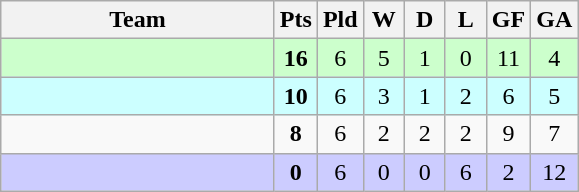<table class="wikitable" style="text-align: center;">
<tr>
<th width=175>Team</th>
<th width=20 abbr="Points">Pts</th>
<th width=20 abbr="Played">Pld</th>
<th width=20 abbr="Won">W</th>
<th width=20 abbr="Drawn">D</th>
<th width=20 abbr="Lost">L</th>
<th width=20 abbr="Goals for">GF</th>
<th width=20 abbr="Goals against">GA</th>
</tr>
<tr style="background:#ccffcc;">
<td align=left></td>
<td><strong>16</strong></td>
<td>6</td>
<td>5</td>
<td>1</td>
<td>0</td>
<td>11</td>
<td>4</td>
</tr>
<tr align=center bgcolor="#ccffff">
<td align=left></td>
<td><strong>10</strong></td>
<td>6</td>
<td>3</td>
<td>1</td>
<td>2</td>
<td>6</td>
<td>5</td>
</tr>
<tr align=center>
<td align=left></td>
<td><strong>8</strong></td>
<td>6</td>
<td>2</td>
<td>2</td>
<td>2</td>
<td>9</td>
<td>7</td>
</tr>
<tr align=center bgcolor="#ccccff">
<td align=left></td>
<td><strong>0</strong></td>
<td>6</td>
<td>0</td>
<td>0</td>
<td>6</td>
<td>2</td>
<td>12</td>
</tr>
</table>
